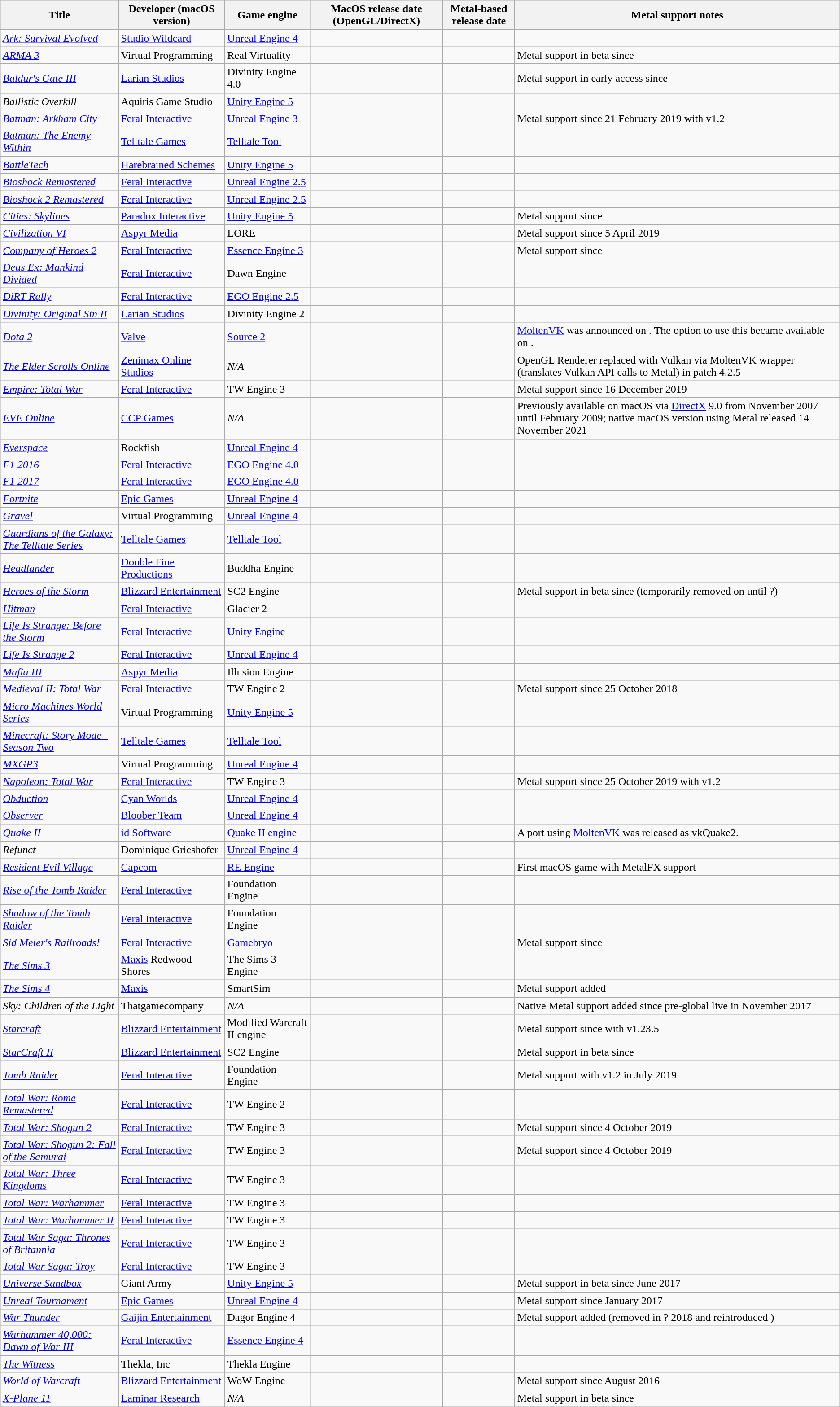<table class="wikitable sortable">
<tr>
<th>Title</th>
<th>Developer (macOS version)</th>
<th>Game engine</th>
<th>MacOS release date (OpenGL/DirectX)</th>
<th>Metal-based release date</th>
<th>Metal support notes</th>
</tr>
<tr>
<td><em><a href='#'>Ark: Survival Evolved</a></em></td>
<td><a href='#'>Studio Wildcard</a></td>
<td><a href='#'>Unreal Engine 4</a></td>
<td></td>
<td></td>
<td></td>
</tr>
<tr>
<td><em><a href='#'>ARMA 3</a></em></td>
<td>Virtual Programming</td>
<td>Real Virtuality</td>
<td></td>
<td></td>
<td>Metal support in beta since </td>
</tr>
<tr>
<td><em><a href='#'>Baldur's Gate III</a></em></td>
<td><a href='#'>Larian Studios</a></td>
<td>Divinity Engine 4.0</td>
<td></td>
<td></td>
<td>Metal support in early access since </td>
</tr>
<tr>
<td><em>Ballistic Overkill</em></td>
<td>Aquiris Game Studio</td>
<td><a href='#'>Unity Engine 5</a></td>
<td></td>
<td></td>
<td></td>
</tr>
<tr>
<td><em><a href='#'>Batman: Arkham City</a></em></td>
<td><a href='#'>Feral Interactive</a></td>
<td><a href='#'>Unreal Engine 3</a></td>
<td></td>
<td></td>
<td>Metal support since 21 February 2019 with v1.2</td>
</tr>
<tr>
<td><em><a href='#'>Batman: The Enemy Within</a></em></td>
<td><a href='#'>Telltale Games</a></td>
<td><a href='#'>Telltale Tool</a></td>
<td></td>
<td></td>
<td></td>
</tr>
<tr>
<td><em><a href='#'>BattleTech</a></em></td>
<td><a href='#'>Harebrained Schemes</a></td>
<td><a href='#'>Unity Engine 5</a></td>
<td></td>
<td></td>
<td></td>
</tr>
<tr>
<td data-sort-value="Bioshock 1R"><em><a href='#'>Bioshock Remastered</a></em></td>
<td><a href='#'>Feral Interactive</a></td>
<td><a href='#'>Unreal Engine 2.5</a></td>
<td></td>
<td></td>
<td></td>
</tr>
<tr>
<td data-sort-value="Bioshock 2R"><em><a href='#'>Bioshock 2 Remastered</a></em></td>
<td><a href='#'>Feral Interactive</a></td>
<td><a href='#'>Unreal Engine 2.5</a></td>
<td></td>
<td></td>
<td></td>
</tr>
<tr>
<td><em><a href='#'>Cities: Skylines</a></em></td>
<td><a href='#'>Paradox Interactive</a></td>
<td><a href='#'>Unity Engine 5</a></td>
<td></td>
<td></td>
<td>Metal support since </td>
</tr>
<tr>
<td><em><a href='#'>Civilization VI</a></em></td>
<td><a href='#'>Aspyr Media</a></td>
<td>LORE</td>
<td></td>
<td></td>
<td>Metal support since 5 April 2019</td>
</tr>
<tr>
<td><em><a href='#'>Company of Heroes 2</a></em></td>
<td><a href='#'>Feral Interactive</a></td>
<td><a href='#'>Essence Engine 3</a></td>
<td></td>
<td></td>
<td>Metal support since </td>
</tr>
<tr>
<td><em><a href='#'>Deus Ex: Mankind Divided</a></em></td>
<td><a href='#'>Feral Interactive</a></td>
<td>Dawn Engine</td>
<td></td>
<td></td>
<td></td>
</tr>
<tr>
<td><em><a href='#'>DiRT Rally</a></em></td>
<td><a href='#'>Feral Interactive</a></td>
<td><a href='#'>EGO Engine 2.5</a></td>
<td></td>
<td></td>
<td></td>
</tr>
<tr>
<td><em><a href='#'>Divinity: Original Sin II</a></em></td>
<td><a href='#'>Larian Studios</a></td>
<td>Divinity Engine 2</td>
<td></td>
<td></td>
<td></td>
</tr>
<tr>
<td><em><a href='#'>Dota 2</a></em></td>
<td><a href='#'>Valve</a></td>
<td><a href='#'>Source 2</a></td>
<td></td>
<td></td>
<td><a href='#'>MoltenVK</a> was announced on . The option to use this became available on .</td>
</tr>
<tr>
<td data-sort-value="Elder Scrolls Online, The"><em><a href='#'>The Elder Scrolls Online</a></em></td>
<td><a href='#'>Zenimax Online Studios</a></td>
<td><em>N/A</em></td>
<td></td>
<td></td>
<td>OpenGL Renderer replaced with Vulkan via MoltenVK wrapper (translates Vulkan API calls to Metal) in patch 4.2.5</td>
</tr>
<tr>
<td><em><a href='#'>Empire: Total War</a></em></td>
<td><a href='#'>Feral Interactive</a></td>
<td>TW Engine 3</td>
<td></td>
<td></td>
<td>Metal support since 16 December 2019</td>
</tr>
<tr>
<td><em><a href='#'>EVE Online</a></em></td>
<td><a href='#'>CCP Games</a></td>
<td><em>N/A</em></td>
<td></td>
<td></td>
<td>Previously available on macOS via <a href='#'>DirectX</a> 9.0 from November 2007 until February 2009; native macOS version using Metal released 14 November 2021</td>
</tr>
<tr>
<td><em><a href='#'>Everspace</a></em></td>
<td>Rockfish</td>
<td><a href='#'>Unreal Engine 4</a></td>
<td></td>
<td></td>
<td></td>
</tr>
<tr>
<td><em><a href='#'>F1 2016</a></em></td>
<td><a href='#'>Feral Interactive</a></td>
<td><a href='#'>EGO Engine 4.0</a></td>
<td></td>
<td></td>
<td></td>
</tr>
<tr>
<td><em><a href='#'>F1 2017</a></em></td>
<td><a href='#'>Feral Interactive</a></td>
<td><a href='#'>EGO Engine 4.0</a></td>
<td></td>
<td></td>
<td></td>
</tr>
<tr>
<td><em><a href='#'>Fortnite</a></em></td>
<td><a href='#'>Epic Games</a></td>
<td><a href='#'>Unreal Engine 4</a></td>
<td></td>
<td></td>
<td></td>
</tr>
<tr>
<td><em><a href='#'>Gravel</a></em></td>
<td>Virtual Programming</td>
<td><a href='#'>Unreal Engine 4</a></td>
<td></td>
<td></td>
<td></td>
</tr>
<tr>
<td><em><a href='#'>Guardians of the Galaxy: The Telltale Series</a></em></td>
<td><a href='#'>Telltale Games</a></td>
<td><a href='#'>Telltale Tool</a></td>
<td></td>
<td></td>
<td></td>
</tr>
<tr>
<td><em><a href='#'>Headlander</a></em></td>
<td><a href='#'>Double Fine Productions</a></td>
<td>Buddha Engine</td>
<td></td>
<td></td>
<td></td>
</tr>
<tr>
<td><em><a href='#'>Heroes of the Storm</a></em></td>
<td><a href='#'>Blizzard Entertainment</a></td>
<td>SC2 Engine</td>
<td></td>
<td></td>
<td>Metal support in beta since  (temporarily removed on  until ?)</td>
</tr>
<tr>
<td><em><a href='#'>Hitman</a></em></td>
<td><a href='#'>Feral Interactive</a></td>
<td>Glacier 2</td>
<td></td>
<td></td>
<td></td>
</tr>
<tr>
<td data-sort-value="Life Is Strange 0"><em><a href='#'>Life Is Strange: Before the Storm</a></em></td>
<td><a href='#'>Feral Interactive</a></td>
<td><a href='#'>Unity Engine</a></td>
<td></td>
<td></td>
<td></td>
</tr>
<tr>
<td data-sort-value="Life Is Strange 2"><em><a href='#'>Life Is Strange 2</a></em></td>
<td><a href='#'>Feral Interactive</a></td>
<td><a href='#'>Unreal Engine 4</a></td>
<td></td>
<td></td>
<td></td>
</tr>
<tr>
<td><em><a href='#'>Mafia III</a></em></td>
<td><a href='#'>Aspyr Media</a></td>
<td>Illusion Engine</td>
<td></td>
<td></td>
<td></td>
</tr>
<tr>
<td><em><a href='#'>Medieval II: Total War</a></em></td>
<td><a href='#'>Feral Interactive</a></td>
<td>TW Engine 2</td>
<td></td>
<td></td>
<td>Metal support since 25 October 2018</td>
</tr>
<tr>
<td><em><a href='#'>Micro Machines World Series</a></em></td>
<td>Virtual Programming</td>
<td><a href='#'>Unity Engine 5</a></td>
<td></td>
<td></td>
<td></td>
</tr>
<tr>
<td><em><a href='#'>Minecraft: Story Mode - Season Two</a></em></td>
<td><a href='#'>Telltale Games</a></td>
<td><a href='#'>Telltale Tool</a></td>
<td></td>
<td></td>
<td></td>
</tr>
<tr>
<td><em><a href='#'>MXGP3</a></em></td>
<td>Virtual Programming</td>
<td><a href='#'>Unreal Engine 4</a></td>
<td></td>
<td></td>
<td></td>
</tr>
<tr>
<td><em><a href='#'>Napoleon: Total War</a></em></td>
<td><a href='#'>Feral Interactive</a></td>
<td>TW Engine 3</td>
<td></td>
<td></td>
<td>Metal support since 25 October 2019 with v1.2</td>
</tr>
<tr>
<td><em><a href='#'>Obduction</a></em></td>
<td><a href='#'>Cyan Worlds</a></td>
<td><a href='#'>Unreal Engine 4</a></td>
<td></td>
<td></td>
<td></td>
</tr>
<tr>
<td><em><a href='#'>Observer</a></em></td>
<td><a href='#'>Bloober Team</a></td>
<td><a href='#'>Unreal Engine 4</a></td>
<td></td>
<td></td>
<td></td>
</tr>
<tr>
<td><em><a href='#'>Quake II</a></em></td>
<td><a href='#'>id Software</a></td>
<td><a href='#'>Quake II engine</a></td>
<td></td>
<td></td>
<td>A port using <a href='#'>MoltenVK</a> was released as vkQuake2.</td>
</tr>
<tr>
<td><em>Refunct</em></td>
<td>Dominique Grieshofer</td>
<td><a href='#'>Unreal Engine 4</a></td>
<td></td>
<td></td>
<td></td>
</tr>
<tr>
<td><em><a href='#'>Resident Evil Village</a></em></td>
<td><a href='#'>Capcom</a></td>
<td><a href='#'>RE Engine</a></td>
<td></td>
<td></td>
<td>First macOS game with MetalFX support</td>
</tr>
<tr>
<td><em><a href='#'>Rise of the Tomb Raider</a></em></td>
<td><a href='#'>Feral Interactive</a></td>
<td>Foundation Engine</td>
<td></td>
<td></td>
<td></td>
</tr>
<tr>
<td><em><a href='#'>Shadow of the Tomb Raider</a></em></td>
<td><a href='#'>Feral Interactive</a></td>
<td>Foundation Engine</td>
<td></td>
<td></td>
<td></td>
</tr>
<tr>
<td><em><a href='#'>Sid Meier's Railroads!</a></em></td>
<td><a href='#'>Feral Interactive</a></td>
<td><a href='#'>Gamebryo</a></td>
<td></td>
<td></td>
<td>Metal support since </td>
</tr>
<tr>
<td data-sort-value="Sims 3, The"><em><a href='#'>The Sims 3</a></em></td>
<td><a href='#'>Maxis</a> Redwood Shores</td>
<td>The Sims 3 Engine</td>
<td></td>
<td></td>
<td></td>
</tr>
<tr>
<td data-sort-value="Sims 4, The"><em><a href='#'>The Sims 4</a></em></td>
<td><a href='#'>Maxis</a></td>
<td>SmartSim</td>
<td></td>
<td></td>
<td>Metal support added </td>
</tr>
<tr>
<td><em>Sky: Children of the Light</em></td>
<td>Thatgamecompany</td>
<td><em>N/A</em></td>
<td></td>
<td></td>
<td>Native Metal support added since pre-global live in November 2017</td>
</tr>
<tr>
<td><em><a href='#'>Starcraft</a></em></td>
<td><a href='#'>Blizzard Entertainment</a></td>
<td>Modified Warcraft II engine</td>
<td></td>
<td></td>
<td>Metal support since  with v1.23.5</td>
</tr>
<tr>
<td><em><a href='#'>StarCraft II</a></em></td>
<td><a href='#'>Blizzard Entertainment</a></td>
<td>SC2 Engine</td>
<td></td>
<td></td>
<td>Metal support in beta since </td>
</tr>
<tr>
<td><em><a href='#'>Tomb Raider</a></em></td>
<td><a href='#'>Feral Interactive</a></td>
<td>Foundation Engine</td>
<td></td>
<td></td>
<td>Metal support with v1.2 in July 2019</td>
</tr>
<tr>
<td><em><a href='#'>Total War: Rome Remastered</a></em></td>
<td><a href='#'>Feral Interactive</a></td>
<td>TW Engine 2</td>
<td></td>
<td></td>
<td></td>
</tr>
<tr>
<td><em><a href='#'>Total War: Shogun 2</a></em></td>
<td><a href='#'>Feral Interactive</a></td>
<td>TW Engine 3</td>
<td></td>
<td></td>
<td>Metal support since 4 October 2019</td>
</tr>
<tr>
<td><em><a href='#'>Total War: Shogun 2: Fall of the Samurai</a></em></td>
<td><a href='#'>Feral Interactive</a></td>
<td>TW Engine 3</td>
<td></td>
<td></td>
<td>Metal support since 4 October 2019</td>
</tr>
<tr>
<td><em><a href='#'>Total War: Three Kingdoms</a></em></td>
<td><a href='#'>Feral Interactive</a></td>
<td>TW Engine 3</td>
<td></td>
<td></td>
<td></td>
</tr>
<tr>
<td><em><a href='#'>Total War: Warhammer</a></em></td>
<td><a href='#'>Feral Interactive</a></td>
<td>TW Engine 3</td>
<td></td>
<td></td>
<td></td>
</tr>
<tr>
<td><em><a href='#'>Total War: Warhammer II</a></em></td>
<td><a href='#'>Feral Interactive</a></td>
<td>TW Engine 3</td>
<td></td>
<td></td>
<td></td>
</tr>
<tr>
<td data-sort-value="Total WarSaga Thrones of Britannia"><em><a href='#'>Total War Saga: Thrones of Britannia</a></em></td>
<td><a href='#'>Feral Interactive</a></td>
<td>TW Engine 3</td>
<td></td>
<td></td>
<td></td>
</tr>
<tr>
<td data-sort-value="Total WarSaga Troy"><em><a href='#'>Total War Saga: Troy</a></em></td>
<td><a href='#'>Feral Interactive</a></td>
<td>TW Engine 3</td>
<td></td>
<td></td>
<td></td>
</tr>
<tr>
<td><em><a href='#'>Universe Sandbox</a></em></td>
<td>Giant Army</td>
<td><a href='#'>Unity Engine 5</a></td>
<td></td>
<td></td>
<td>Metal support in beta since June 2017</td>
</tr>
<tr>
<td><em><a href='#'>Unreal Tournament</a></em></td>
<td><a href='#'>Epic Games</a></td>
<td><a href='#'>Unreal Engine 4</a></td>
<td></td>
<td></td>
<td>Metal support since January 2017</td>
</tr>
<tr>
<td><em><a href='#'>War Thunder</a></em></td>
<td><a href='#'>Gaijin Entertainment</a></td>
<td>Dagor Engine 4</td>
<td></td>
<td></td>
<td>Metal support added  (removed in ? 2018 and reintroduced )</td>
</tr>
<tr>
<td><em><a href='#'>Warhammer 40,000: Dawn of War III</a></em></td>
<td><a href='#'>Feral Interactive</a></td>
<td><a href='#'>Essence Engine 4</a></td>
<td></td>
<td></td>
<td></td>
</tr>
<tr>
<td data-sort-value="Witness, The"><em><a href='#'>The Witness</a></em></td>
<td>Thekla, Inc</td>
<td>Thekla Engine</td>
<td></td>
<td></td>
<td></td>
</tr>
<tr>
<td><em><a href='#'>World of Warcraft</a></em></td>
<td><a href='#'>Blizzard Entertainment</a></td>
<td>WoW Engine</td>
<td></td>
<td></td>
<td>Metal support since August 2016</td>
</tr>
<tr>
<td><em><a href='#'>X-Plane 11</a></em></td>
<td><a href='#'>Laminar Research</a></td>
<td><em>N/A</em></td>
<td></td>
<td></td>
<td>Metal support in beta since </td>
</tr>
</table>
